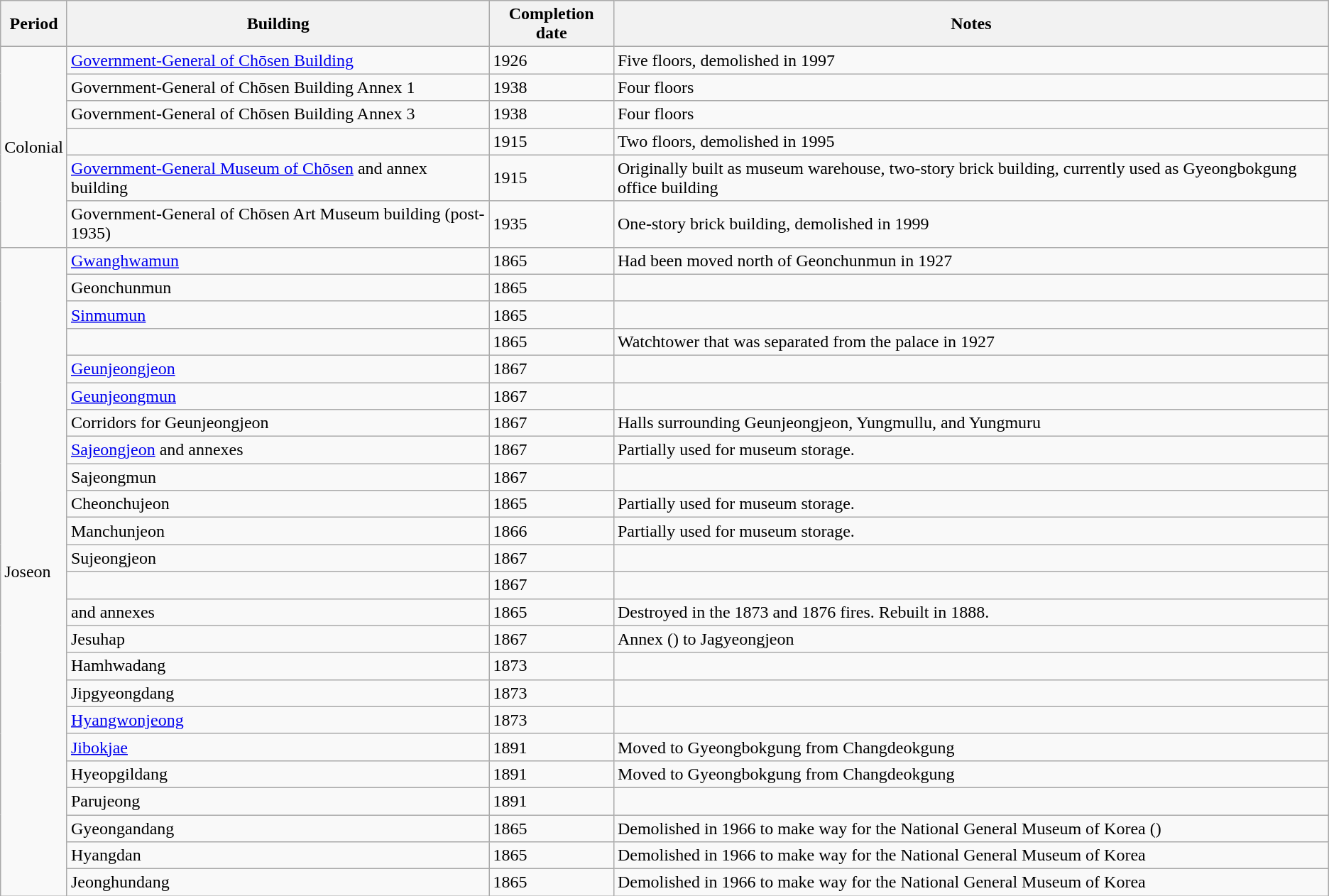<table class="wikitable">
<tr>
<th>Period</th>
<th>Building</th>
<th>Completion date</th>
<th>Notes</th>
</tr>
<tr>
<td rowspan="6">Colonial</td>
<td><a href='#'>Government-General of Chōsen Building</a></td>
<td>1926</td>
<td>Five floors, demolished in 1997</td>
</tr>
<tr>
<td>Government-General of Chōsen Building Annex 1</td>
<td>1938</td>
<td>Four floors</td>
</tr>
<tr>
<td>Government-General of Chōsen Building Annex 3</td>
<td>1938</td>
<td>Four floors</td>
</tr>
<tr>
<td></td>
<td>1915</td>
<td>Two floors, demolished in 1995</td>
</tr>
<tr>
<td><a href='#'>Government-General Museum of Chōsen</a> and annex building</td>
<td>1915</td>
<td>Originally built as museum warehouse, two-story brick building, currently used as Gyeongbokgung office building</td>
</tr>
<tr>
<td>Government-General of Chōsen Art Museum building (post-1935)</td>
<td>1935</td>
<td>One-story brick building, demolished in 1999</td>
</tr>
<tr>
<td rowspan="24">Joseon</td>
<td><a href='#'>Gwanghwamun</a></td>
<td>1865</td>
<td>Had been moved north of Geonchunmun in 1927</td>
</tr>
<tr>
<td>Geonchunmun</td>
<td>1865</td>
<td></td>
</tr>
<tr>
<td><a href='#'>Sinmumun</a></td>
<td>1865</td>
<td></td>
</tr>
<tr>
<td></td>
<td>1865</td>
<td>Watchtower that was separated from the palace in 1927</td>
</tr>
<tr>
<td><a href='#'>Geunjeongjeon</a></td>
<td>1867</td>
<td></td>
</tr>
<tr>
<td><a href='#'>Geunjeongmun</a></td>
<td>1867</td>
<td></td>
</tr>
<tr>
<td>Corridors for Geunjeongjeon</td>
<td>1867</td>
<td>Halls surrounding Geunjeongjeon, Yungmullu, and Yungmuru</td>
</tr>
<tr>
<td><a href='#'>Sajeongjeon</a> and annexes</td>
<td>1867</td>
<td>Partially used for museum storage.</td>
</tr>
<tr>
<td>Sajeongmun</td>
<td>1867</td>
<td></td>
</tr>
<tr>
<td>Cheonchujeon</td>
<td>1865</td>
<td>Partially used for museum storage.</td>
</tr>
<tr>
<td>Manchunjeon</td>
<td>1866</td>
<td>Partially used for museum storage.</td>
</tr>
<tr>
<td>Sujeongjeon</td>
<td>1867</td>
<td></td>
</tr>
<tr>
<td></td>
<td>1867</td>
<td></td>
</tr>
<tr>
<td> and annexes</td>
<td>1865</td>
<td>Destroyed in the 1873 and 1876 fires. Rebuilt in 1888.</td>
</tr>
<tr>
<td>Jesuhap</td>
<td>1867</td>
<td>Annex () to Jagyeongjeon</td>
</tr>
<tr>
<td>Hamhwadang</td>
<td>1873</td>
<td></td>
</tr>
<tr>
<td>Jipgyeongdang</td>
<td>1873</td>
<td></td>
</tr>
<tr>
<td><a href='#'>Hyangwonjeong</a></td>
<td>1873</td>
<td></td>
</tr>
<tr>
<td><a href='#'>Jibokjae</a></td>
<td>1891</td>
<td>Moved to Gyeongbokgung from Changdeokgung</td>
</tr>
<tr>
<td>Hyeopgildang</td>
<td>1891</td>
<td>Moved to Gyeongbokgung from Changdeokgung</td>
</tr>
<tr>
<td>Parujeong</td>
<td>1891</td>
<td></td>
</tr>
<tr>
<td>Gyeongandang</td>
<td>1865</td>
<td>Demolished in 1966 to make way for the National General Museum of Korea ()</td>
</tr>
<tr>
<td>Hyangdan</td>
<td>1865</td>
<td>Demolished in 1966 to make way for the National General Museum of Korea</td>
</tr>
<tr>
<td>Jeonghundang</td>
<td>1865</td>
<td>Demolished in 1966 to make way for the National General Museum of Korea</td>
</tr>
</table>
